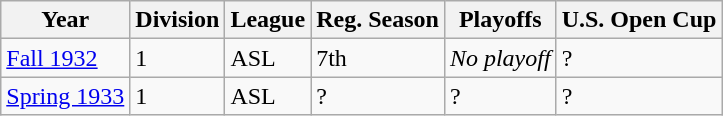<table class="wikitable">
<tr>
<th>Year</th>
<th>Division</th>
<th>League</th>
<th>Reg. Season</th>
<th>Playoffs</th>
<th>U.S. Open Cup</th>
</tr>
<tr>
<td><a href='#'>Fall 1932</a></td>
<td>1</td>
<td>ASL</td>
<td>7th</td>
<td><em>No playoff</em></td>
<td>?</td>
</tr>
<tr>
<td><a href='#'>Spring 1933</a></td>
<td>1</td>
<td>ASL</td>
<td>?</td>
<td>?</td>
<td>?</td>
</tr>
</table>
